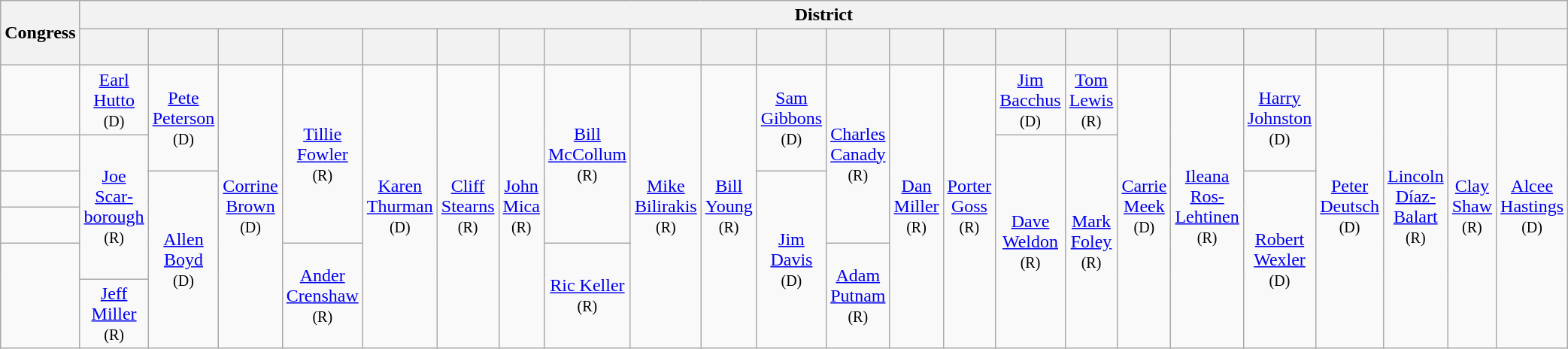<table class=wikitable style="text-align:center">
<tr>
<th rowspan=2>Congress</th>
<th colspan=23>District</th>
</tr>
<tr style="height:2em">
<th></th>
<th></th>
<th></th>
<th></th>
<th></th>
<th></th>
<th></th>
<th></th>
<th></th>
<th></th>
<th></th>
<th></th>
<th></th>
<th></th>
<th></th>
<th></th>
<th></th>
<th></th>
<th></th>
<th></th>
<th></th>
<th></th>
<th></th>
</tr>
<tr style="height:2em">
<td><strong></strong><br></td>
<td><a href='#'>Earl<br>Hutto</a> <small>(D)</small></td>
<td rowspan=2 ><a href='#'>Pete<br>Peterson</a> <small>(D)</small></td>
<td rowspan=6 ><a href='#'>Corrine<br>Brown</a> <small>(D)</small></td>
<td rowspan=4 ><a href='#'>Tillie<br>Fowler</a> <small>(R)</small></td>
<td rowspan=6 ><a href='#'>Karen<br>Thurman</a> <small>(D)</small></td>
<td rowspan=6 ><a href='#'>Cliff<br>Stearns</a> <small>(R)</small></td>
<td rowspan=6 ><a href='#'>John<br>Mica</a> <small>(R)</small></td>
<td rowspan=4 ><a href='#'>Bill<br>McCollum</a> <small>(R)</small></td>
<td rowspan=6 ><a href='#'>Mike<br>Bilirakis</a> <small>(R)</small></td>
<td rowspan=6 ><a href='#'>Bill<br>Young</a> <small>(R)</small></td>
<td rowspan=2 ><a href='#'>Sam<br>Gibbons</a> <small>(D)</small></td>
<td rowspan=4 ><a href='#'>Charles<br>Canady</a> <small>(R)</small></td>
<td rowspan=6 ><a href='#'>Dan Miller</a> <small>(R)</small></td>
<td rowspan=6 ><a href='#'>Porter<br>Goss</a> <small>(R)</small></td>
<td><a href='#'>Jim Bacchus</a> <small>(D)</small></td>
<td><a href='#'>Tom Lewis</a> <small>(R)</small></td>
<td rowspan=6 ><a href='#'>Carrie<br>Meek</a> <small>(D)</small></td>
<td rowspan=6 ><a href='#'>Ileana<br>Ros-Lehtinen</a> <small>(R)</small></td>
<td rowspan=2 ><a href='#'>Harry<br>Johnston</a> <small>(D)</small></td>
<td rowspan=6 ><a href='#'>Peter<br>Deutsch</a> <small>(D)</small></td>
<td rowspan=6 ><a href='#'>Lincoln<br>Díaz-Balart</a> <small>(R)</small></td>
<td rowspan=6 ><a href='#'>Clay Shaw</a> <small>(R)</small></td>
<td rowspan=6 ><a href='#'>Alcee<br>Hastings</a> <small>(D)</small></td>
</tr>
<tr style="height:2em">
<td><strong></strong><br></td>
<td rowspan=4 ><a href='#'>Joe Scar­borough</a> <small>(R)</small></td>
<td rowspan=5 ><a href='#'>Dave Weldon</a> <small>(R)</small></td>
<td rowspan=5 ><a href='#'>Mark Foley</a> <small>(R)</small></td>
</tr>
<tr style="height:2em">
<td><strong></strong><br></td>
<td rowspan=4 ><a href='#'>Allen Boyd</a> <small>(D)</small></td>
<td rowspan=4 ><a href='#'>Jim Davis</a> <small>(D)</small></td>
<td rowspan=4 ><a href='#'>Robert<br>Wexler</a> <small>(D)</small></td>
</tr>
<tr style="height:2em">
<td><strong></strong><br></td>
</tr>
<tr style="height:2em">
<td rowspan=2><strong></strong><br></td>
<td rowspan=2 ><a href='#'>Ander<br>Crenshaw</a> <small>(R)</small></td>
<td rowspan=2 ><a href='#'>Ric Keller</a> <small>(R)</small></td>
<td rowspan=2 ><a href='#'>Adam Putnam</a> <small>(R)</small></td>
</tr>
<tr style="height:2em">
<td><a href='#'>Jeff Miller</a> <small>(R)</small></td>
</tr>
</table>
